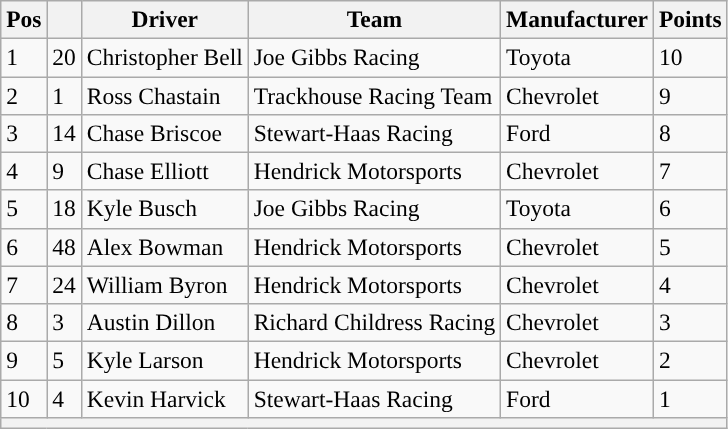<table class="wikitable" style="font-size:98%">
<tr>
<th>Pos</th>
<th></th>
<th>Driver</th>
<th>Team</th>
<th>Manufacturer</th>
<th>Points</th>
</tr>
<tr>
<td>1</td>
<td>20</td>
<td>Christopher Bell</td>
<td>Joe Gibbs Racing</td>
<td>Toyota</td>
<td>10</td>
</tr>
<tr>
<td>2</td>
<td>1</td>
<td>Ross Chastain</td>
<td>Trackhouse Racing Team</td>
<td>Chevrolet</td>
<td>9</td>
</tr>
<tr>
<td>3</td>
<td>14</td>
<td>Chase Briscoe</td>
<td>Stewart-Haas Racing</td>
<td>Ford</td>
<td>8</td>
</tr>
<tr>
<td>4</td>
<td>9</td>
<td>Chase Elliott</td>
<td>Hendrick Motorsports</td>
<td>Chevrolet</td>
<td>7</td>
</tr>
<tr>
<td>5</td>
<td>18</td>
<td>Kyle Busch</td>
<td>Joe Gibbs Racing</td>
<td>Toyota</td>
<td>6</td>
</tr>
<tr>
<td>6</td>
<td>48</td>
<td>Alex Bowman</td>
<td>Hendrick Motorsports</td>
<td>Chevrolet</td>
<td>5</td>
</tr>
<tr>
<td>7</td>
<td>24</td>
<td>William Byron</td>
<td>Hendrick Motorsports</td>
<td>Chevrolet</td>
<td>4</td>
</tr>
<tr>
<td>8</td>
<td>3</td>
<td>Austin Dillon</td>
<td>Richard Childress Racing</td>
<td>Chevrolet</td>
<td>3</td>
</tr>
<tr>
<td>9</td>
<td>5</td>
<td>Kyle Larson</td>
<td>Hendrick Motorsports</td>
<td>Chevrolet</td>
<td>2</td>
</tr>
<tr>
<td>10</td>
<td>4</td>
<td>Kevin Harvick</td>
<td>Stewart-Haas Racing</td>
<td>Ford</td>
<td>1</td>
</tr>
<tr>
<th colspan="6"></th>
</tr>
</table>
